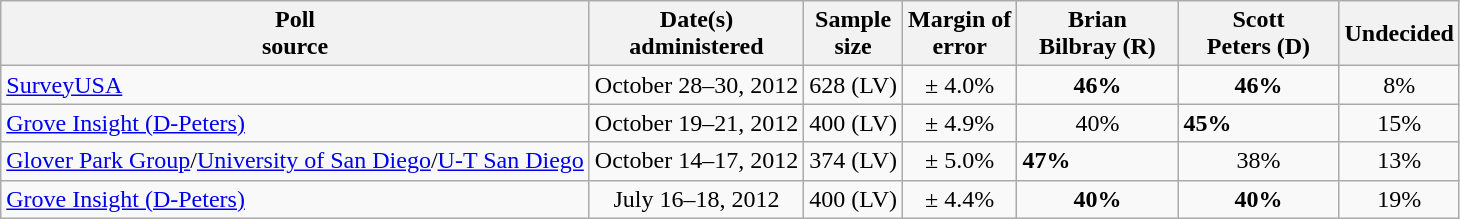<table class="wikitable">
<tr>
<th>Poll<br>source</th>
<th>Date(s)<br>administered</th>
<th>Sample<br>size</th>
<th>Margin of<br>error</th>
<th style="width:100px;">Brian<br>Bilbray (R)</th>
<th style="width:100px;">Scott<br>Peters (D)</th>
<th>Undecided</th>
</tr>
<tr>
<td><a href='#'>SurveyUSA</a></td>
<td align=center>October 28–30, 2012</td>
<td align=center>628 (LV)</td>
<td align=center>± 4.0%</td>
<td align=center><strong>46%</strong></td>
<td align=center><strong>46%</strong></td>
<td align=center>8%</td>
</tr>
<tr>
<td><a href='#'>Grove Insight (D-Peters)</a></td>
<td align=center>October 19–21, 2012</td>
<td align=center>400 (LV)</td>
<td align=center>± 4.9%</td>
<td align=center>40%</td>
<td><strong>45%</strong></td>
<td align=center>15%</td>
</tr>
<tr>
<td><a href='#'>Glover Park Group</a>/<a href='#'>University of San Diego</a>/<a href='#'>U-T San Diego</a></td>
<td align=center>October 14–17, 2012</td>
<td align=center>374 (LV)</td>
<td align=center>± 5.0%</td>
<td><strong>47%</strong></td>
<td align=center>38%</td>
<td align=center>13%</td>
</tr>
<tr>
<td><a href='#'>Grove Insight (D-Peters)</a></td>
<td align=center>July 16–18, 2012</td>
<td align=center>400 (LV)</td>
<td align=center>± 4.4%</td>
<td align=center><strong>40%</strong></td>
<td align=center><strong>40%</strong></td>
<td align=center>19%</td>
</tr>
</table>
